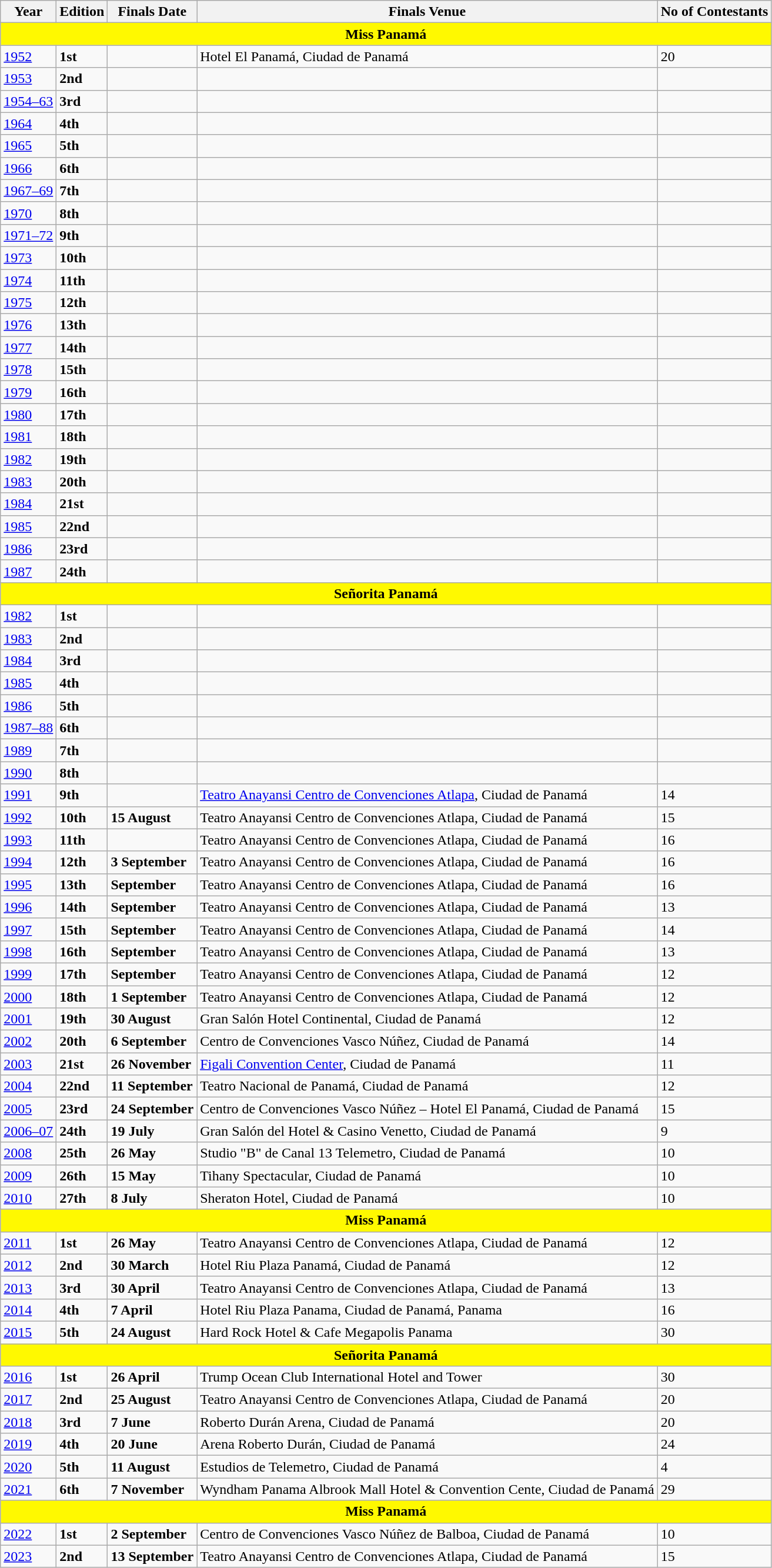<table class="wikitable sortable">
<tr>
<th>Year</th>
<th>Edition</th>
<th>Finals Date</th>
<th>Finals Venue</th>
<th>No of Contestants</th>
</tr>
<tr bgcolor="#ffff99;">
<td colspan=8 align=center><strong>Miss Panamá</strong></td>
</tr>
<tr>
<td><a href='#'>1952</a></td>
<td><strong>1st</strong></td>
<td></td>
<td>Hotel El Panamá, Ciudad de Panamá</td>
<td>20</td>
</tr>
<tr>
<td><a href='#'>1953</a></td>
<td><strong>2nd</strong></td>
<td></td>
<td></td>
<td></td>
</tr>
<tr>
<td><a href='#'>1954–63</a></td>
<td><strong>3rd</strong></td>
<td></td>
<td></td>
<td></td>
</tr>
<tr>
<td><a href='#'>1964</a></td>
<td><strong>4th</strong></td>
<td></td>
<td></td>
<td></td>
</tr>
<tr>
<td><a href='#'>1965</a></td>
<td><strong>5th</strong></td>
<td></td>
<td></td>
<td></td>
</tr>
<tr>
<td><a href='#'>1966</a></td>
<td><strong>6th</strong></td>
<td></td>
<td></td>
<td></td>
</tr>
<tr>
<td><a href='#'>1967–69</a></td>
<td><strong>7th</strong></td>
<td></td>
<td></td>
<td></td>
</tr>
<tr>
<td><a href='#'>1970</a></td>
<td><strong>8th</strong></td>
<td></td>
<td></td>
<td></td>
</tr>
<tr>
<td><a href='#'>1971–72</a></td>
<td><strong>9th</strong></td>
<td></td>
<td></td>
<td></td>
</tr>
<tr>
<td><a href='#'>1973</a></td>
<td><strong>10th</strong></td>
<td></td>
<td></td>
<td></td>
</tr>
<tr>
<td><a href='#'>1974</a></td>
<td><strong>11th</strong></td>
<td></td>
<td></td>
<td></td>
</tr>
<tr>
<td><a href='#'>1975</a></td>
<td><strong>12th</strong></td>
<td></td>
<td></td>
<td></td>
</tr>
<tr>
<td><a href='#'>1976</a></td>
<td><strong>13th</strong></td>
<td></td>
<td></td>
<td></td>
</tr>
<tr>
<td><a href='#'>1977</a></td>
<td><strong>14th</strong></td>
<td></td>
<td></td>
<td></td>
</tr>
<tr>
<td><a href='#'>1978</a></td>
<td><strong>15th</strong></td>
<td></td>
<td></td>
<td></td>
</tr>
<tr>
<td><a href='#'>1979</a></td>
<td><strong>16th</strong></td>
<td></td>
<td></td>
<td></td>
</tr>
<tr>
<td><a href='#'>1980</a></td>
<td><strong>17th</strong></td>
<td></td>
<td></td>
<td></td>
</tr>
<tr>
<td><a href='#'>1981</a></td>
<td><strong>18th</strong></td>
<td></td>
<td></td>
<td></td>
</tr>
<tr>
<td><a href='#'>1982</a></td>
<td><strong>19th</strong></td>
<td></td>
<td></td>
<td></td>
</tr>
<tr>
<td><a href='#'>1983</a></td>
<td><strong>20th</strong></td>
<td></td>
<td></td>
<td></td>
</tr>
<tr>
<td><a href='#'>1984</a></td>
<td><strong>21st</strong></td>
<td></td>
<td></td>
<td></td>
</tr>
<tr>
<td><a href='#'>1985</a></td>
<td><strong>22nd</strong></td>
<td></td>
<td></td>
<td></td>
</tr>
<tr>
<td><a href='#'>1986</a></td>
<td><strong>23rd</strong></td>
<td></td>
<td></td>
<td></td>
</tr>
<tr>
<td><a href='#'>1987</a></td>
<td><strong>24th</strong></td>
<td></td>
<td></td>
<td></td>
</tr>
<tr bgcolor="#ffff99;">
<td colspan=8 align=center><strong>Señorita Panamá</strong></td>
</tr>
<tr>
<td><a href='#'>1982</a></td>
<td><strong>1st</strong></td>
<td></td>
<td></td>
<td></td>
</tr>
<tr>
<td><a href='#'>1983</a></td>
<td><strong>2nd</strong></td>
<td></td>
<td></td>
<td></td>
</tr>
<tr>
<td><a href='#'>1984</a></td>
<td><strong>3rd</strong></td>
<td></td>
<td></td>
<td></td>
</tr>
<tr>
<td><a href='#'>1985</a></td>
<td><strong>4th</strong></td>
<td></td>
<td></td>
<td></td>
</tr>
<tr>
<td><a href='#'>1986</a></td>
<td><strong>5th</strong></td>
<td></td>
<td></td>
<td></td>
</tr>
<tr>
<td><a href='#'>1987–88</a></td>
<td><strong>6th</strong></td>
<td></td>
<td></td>
<td></td>
</tr>
<tr>
<td><a href='#'>1989</a></td>
<td><strong>7th</strong></td>
<td></td>
<td></td>
<td></td>
</tr>
<tr>
<td><a href='#'>1990</a></td>
<td><strong>8th</strong></td>
<td></td>
<td></td>
<td></td>
</tr>
<tr>
<td><a href='#'>1991</a></td>
<td><strong>9th</strong></td>
<td></td>
<td><a href='#'>Teatro Anayansi Centro de Convenciones Atlapa</a>, Ciudad de Panamá</td>
<td>14</td>
</tr>
<tr>
<td><a href='#'>1992</a></td>
<td><strong>10th</strong></td>
<td><strong>15 August</strong></td>
<td>Teatro Anayansi Centro de Convenciones Atlapa, Ciudad de Panamá</td>
<td>15</td>
</tr>
<tr>
<td><a href='#'>1993</a></td>
<td><strong>11th</strong></td>
<td></td>
<td>Teatro Anayansi Centro de Convenciones Atlapa, Ciudad de Panamá</td>
<td>16</td>
</tr>
<tr>
<td><a href='#'>1994</a></td>
<td><strong>12th</strong></td>
<td><strong>3 September</strong></td>
<td>Teatro Anayansi Centro de Convenciones Atlapa, Ciudad de Panamá</td>
<td>16</td>
</tr>
<tr>
<td><a href='#'>1995</a></td>
<td><strong>13th</strong></td>
<td><strong>September</strong></td>
<td>Teatro Anayansi Centro de Convenciones Atlapa, Ciudad de Panamá</td>
<td>16</td>
</tr>
<tr>
<td><a href='#'>1996</a></td>
<td><strong>14th</strong></td>
<td><strong>September</strong></td>
<td>Teatro Anayansi Centro de Convenciones Atlapa, Ciudad de Panamá</td>
<td>13</td>
</tr>
<tr>
<td><a href='#'>1997</a></td>
<td><strong>15th</strong></td>
<td><strong>September</strong></td>
<td>Teatro Anayansi Centro de Convenciones Atlapa, Ciudad de Panamá</td>
<td>14</td>
</tr>
<tr>
<td><a href='#'>1998</a></td>
<td><strong>16th</strong></td>
<td><strong>September</strong></td>
<td>Teatro Anayansi Centro de Convenciones Atlapa, Ciudad de Panamá</td>
<td>13</td>
</tr>
<tr>
<td><a href='#'>1999</a></td>
<td><strong>17th</strong></td>
<td><strong>September</strong></td>
<td>Teatro Anayansi Centro de Convenciones Atlapa, Ciudad de Panamá</td>
<td>12</td>
</tr>
<tr>
<td><a href='#'>2000</a></td>
<td><strong>18th</strong></td>
<td><strong>1 September</strong></td>
<td>Teatro Anayansi Centro de Convenciones Atlapa, Ciudad de Panamá</td>
<td>12</td>
</tr>
<tr>
<td><a href='#'>2001</a></td>
<td><strong>19th</strong></td>
<td><strong>30 August</strong></td>
<td>Gran Salón Hotel Continental, Ciudad de Panamá</td>
<td>12</td>
</tr>
<tr>
<td><a href='#'>2002</a></td>
<td><strong>20th</strong></td>
<td><strong>6 September</strong></td>
<td>Centro de Convenciones Vasco Núñez, Ciudad de Panamá</td>
<td>14</td>
</tr>
<tr>
<td><a href='#'>2003</a></td>
<td><strong>21st</strong></td>
<td><strong>26 November</strong></td>
<td><a href='#'>Figali Convention Center</a>, Ciudad de Panamá</td>
<td>11</td>
</tr>
<tr>
<td><a href='#'>2004</a></td>
<td><strong>22nd</strong></td>
<td><strong>11 September</strong></td>
<td>Teatro Nacional de Panamá, Ciudad de Panamá</td>
<td>12</td>
</tr>
<tr>
<td><a href='#'>2005</a></td>
<td><strong>23rd</strong></td>
<td><strong>24 September</strong></td>
<td>Centro de Convenciones Vasco Núñez – Hotel El Panamá, Ciudad de Panamá</td>
<td>15</td>
</tr>
<tr>
<td><a href='#'>2006–07</a></td>
<td><strong>24th</strong></td>
<td><strong>19 July</strong></td>
<td>Gran Salón del Hotel & Casino Venetto, Ciudad de Panamá</td>
<td>9</td>
</tr>
<tr>
<td><a href='#'>2008</a></td>
<td><strong>25th</strong></td>
<td><strong>26 May</strong></td>
<td>Studio "B" de Canal 13 Telemetro, Ciudad de Panamá</td>
<td>10</td>
</tr>
<tr>
<td><a href='#'>2009</a></td>
<td><strong>26th</strong></td>
<td><strong>15 May</strong></td>
<td>Tihany Spectacular, Ciudad de Panamá</td>
<td>10</td>
</tr>
<tr>
<td><a href='#'>2010</a></td>
<td><strong>27th</strong></td>
<td><strong>8 July</strong></td>
<td>Sheraton Hotel, Ciudad de Panamá</td>
<td>10</td>
</tr>
<tr bgcolor="#ffff99;">
<td colspan=8 align=center><strong>Miss Panamá</strong></td>
</tr>
<tr>
<td><a href='#'>2011</a></td>
<td><strong>1st</strong></td>
<td><strong>26 May</strong></td>
<td>Teatro Anayansi Centro de Convenciones Atlapa, Ciudad de Panamá</td>
<td>12</td>
</tr>
<tr>
<td><a href='#'>2012</a></td>
<td><strong>2nd</strong></td>
<td><strong>30 March</strong></td>
<td>Hotel Riu Plaza Panamá, Ciudad de Panamá</td>
<td>12</td>
</tr>
<tr>
<td><a href='#'>2013</a></td>
<td><strong>3rd</strong></td>
<td><strong>30 April</strong></td>
<td>Teatro Anayansi Centro de Convenciones Atlapa, Ciudad de Panamá</td>
<td>13</td>
</tr>
<tr>
<td><a href='#'>2014</a></td>
<td><strong>4th</strong></td>
<td><strong>7 April</strong></td>
<td>Hotel Riu Plaza Panama, Ciudad de Panamá, Panama</td>
<td>16</td>
</tr>
<tr>
<td><a href='#'>2015</a></td>
<td><strong>5th</strong></td>
<td><strong>24 August</strong></td>
<td>Hard Rock Hotel & Cafe Megapolis Panama</td>
<td>30</td>
</tr>
<tr bgcolor="#ffff99;">
<td colspan=8 align=center><strong>Señorita Panamá</strong></td>
</tr>
<tr>
<td><a href='#'>2016</a></td>
<td><strong>1st</strong></td>
<td><strong>26 April</strong></td>
<td>Trump Ocean Club International Hotel and Tower</td>
<td>30</td>
</tr>
<tr>
<td><a href='#'>2017</a></td>
<td><strong>2nd</strong></td>
<td><strong>25 August</strong></td>
<td>Teatro Anayansi Centro de Convenciones Atlapa, Ciudad de Panamá</td>
<td>20</td>
</tr>
<tr>
<td><a href='#'>2018</a></td>
<td><strong>3rd</strong></td>
<td><strong>7 June</strong></td>
<td>Roberto Durán Arena, Ciudad de Panamá</td>
<td>20</td>
</tr>
<tr>
<td><a href='#'>2019</a></td>
<td><strong>4th</strong></td>
<td><strong>20 June</strong></td>
<td>Arena Roberto Durán, Ciudad de Panamá</td>
<td>24</td>
</tr>
<tr>
<td><a href='#'>2020</a></td>
<td><strong>5th</strong></td>
<td><strong>11 August</strong></td>
<td>Estudios de Telemetro, Ciudad de Panamá</td>
<td>4</td>
</tr>
<tr>
<td><a href='#'>2021</a></td>
<td><strong>6th</strong></td>
<td><strong>7 November</strong></td>
<td>Wyndham Panama Albrook Mall Hotel & Convention Cente, Ciudad de Panamá</td>
<td>29</td>
</tr>
<tr bgcolor="#ffff99;">
<td colspan=8 align=center><strong>Miss Panamá</strong></td>
</tr>
<tr>
<td><a href='#'>2022</a></td>
<td><strong>1st</strong></td>
<td><strong>2 September</strong></td>
<td>Centro de Convenciones Vasco Núñez de Balboa, Ciudad de Panamá</td>
<td>10</td>
</tr>
<tr>
<td><a href='#'>2023</a></td>
<td><strong>2nd</strong></td>
<td><strong>13 September</strong></td>
<td>Teatro Anayansi Centro de Convenciones Atlapa, Ciudad de Panamá</td>
<td>15</td>
</tr>
</table>
